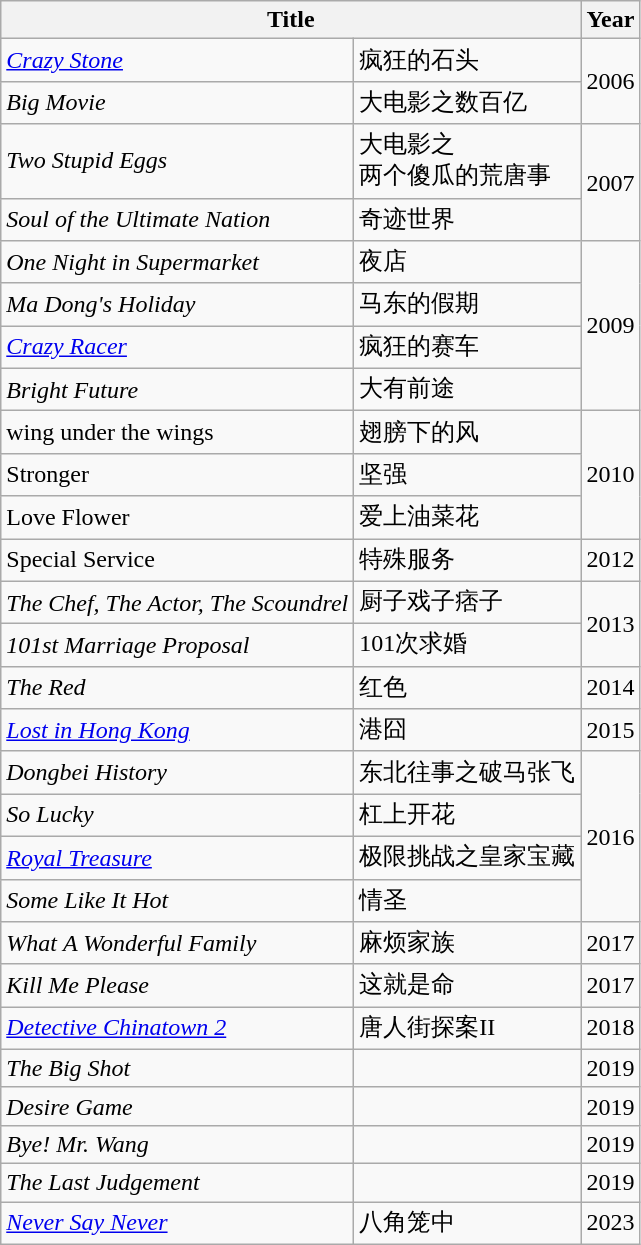<table class="wikitable">
<tr>
<th colspan="2">Title</th>
<th>Year</th>
</tr>
<tr>
<td><em><a href='#'>Crazy Stone</a></em></td>
<td>疯狂的石头</td>
<td rowspan="2">2006</td>
</tr>
<tr>
<td><em>Big Movie</em></td>
<td>大电影之数百亿</td>
</tr>
<tr>
<td><em>Two Stupid Eggs</em></td>
<td>大电影之<br>两个傻瓜的荒唐事</td>
<td rowspan="2">2007</td>
</tr>
<tr>
<td><em>Soul of the Ultimate Nation</em></td>
<td>奇迹世界</td>
</tr>
<tr>
<td><em>One Night in Supermarket</em></td>
<td>夜店</td>
<td rowspan="4">2009</td>
</tr>
<tr>
<td><em>Ma Dong's Holiday</em></td>
<td>马东的假期</td>
</tr>
<tr>
<td><em><a href='#'>Crazy Racer</a></em></td>
<td>疯狂的赛车</td>
</tr>
<tr>
<td><em>Bright Future</em></td>
<td>大有前途</td>
</tr>
<tr>
<td>wing under the wings</td>
<td>翅膀下的风</td>
<td rowspan="3">2010</td>
</tr>
<tr>
<td>Stronger</td>
<td>坚强</td>
</tr>
<tr>
<td>Love Flower</td>
<td>爱上油菜花</td>
</tr>
<tr>
<td>Special Service</td>
<td>特殊服务</td>
<td>2012</td>
</tr>
<tr>
<td><em>The Chef, The Actor, The Scoundrel</em></td>
<td>厨子戏子痞子</td>
<td rowspan="2">2013</td>
</tr>
<tr>
<td><em>101st Marriage Proposal</em></td>
<td>101次求婚</td>
</tr>
<tr>
<td><em>The Red</em></td>
<td>红色</td>
<td>2014</td>
</tr>
<tr>
<td><em><a href='#'>Lost in Hong Kong</a></em></td>
<td>港囧</td>
<td>2015</td>
</tr>
<tr>
<td><em>Dongbei History</em></td>
<td>东北往事之破马张飞</td>
<td rowspan="4">2016</td>
</tr>
<tr>
<td><em>So Lucky</em></td>
<td>杠上开花</td>
</tr>
<tr>
<td><em><a href='#'>Royal Treasure</a></em></td>
<td>极限挑战之皇家宝藏</td>
</tr>
<tr>
<td><em>Some Like It Hot</em></td>
<td>情圣</td>
</tr>
<tr>
<td><em>What</em> <em>A Wonderful Family</em></td>
<td>麻烦家族</td>
<td>2017</td>
</tr>
<tr>
<td><em>Kill Me Please</em></td>
<td>这就是命</td>
<td>2017</td>
</tr>
<tr>
<td><em><a href='#'>Detective Chinatown 2</a></em></td>
<td>唐人街探案II</td>
<td>2018</td>
</tr>
<tr>
<td><em>The Big Shot</em></td>
<td></td>
<td>2019</td>
</tr>
<tr>
<td><em>Desire Game</em></td>
<td></td>
<td>2019</td>
</tr>
<tr>
<td><em>Bye! Mr. Wang</em></td>
<td></td>
<td>2019</td>
</tr>
<tr>
<td><em>The Last Judgement</em></td>
<td></td>
<td>2019</td>
</tr>
<tr>
<td><em><a href='#'>Never Say Never</a></em></td>
<td>八角笼中</td>
<td>2023</td>
</tr>
</table>
